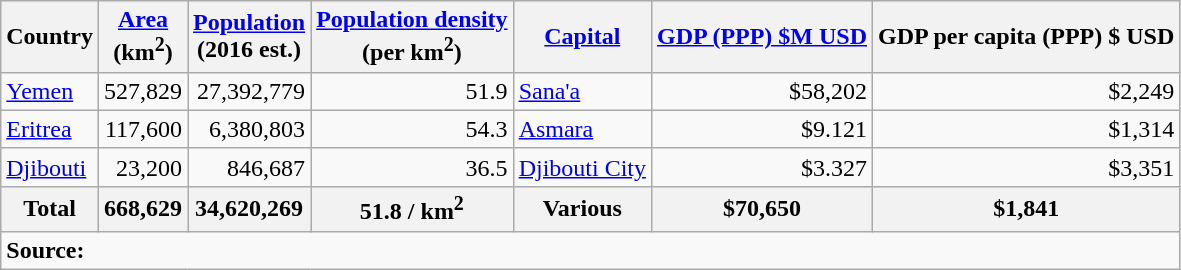<table class="wikitable sortable">
<tr bgcolor="#ECECEC">
<th>Country</th>
<th><a href='#'>Area</a><br>(km<sup>2</sup>)</th>
<th><a href='#'>Population</a><br>(2016 est.)</th>
<th><a href='#'>Population density</a><br>(per km<sup>2</sup>)</th>
<th><a href='#'>Capital</a></th>
<th><a href='#'>GDP (PPP) $M USD</a></th>
<th>GDP per capita (PPP) $ USD</th>
</tr>
<tr>
<td> <a href='#'>Yemen</a></td>
<td align="right">527,829</td>
<td align="right">27,392,779</td>
<td align="right">51.9</td>
<td><a href='#'>Sana'a</a></td>
<td align="right">$58,202</td>
<td align="right">$2,249</td>
</tr>
<tr>
<td> <a href='#'>Eritrea</a></td>
<td align="right">117,600</td>
<td align="right">6,380,803</td>
<td align="right">54.3</td>
<td><a href='#'>Asmara</a></td>
<td align="right">$9.121</td>
<td align="right">$1,314</td>
</tr>
<tr>
<td> <a href='#'>Djibouti</a></td>
<td align="right">23,200</td>
<td align="right">846,687</td>
<td align="right">36.5</td>
<td><a href='#'>Djibouti City</a></td>
<td align="right">$3.327</td>
<td align="right">$3,351</td>
</tr>
<tr>
<th>Total</th>
<th align="right">668,629</th>
<th align="right">34,620,269</th>
<th align="right">51.8 / km<sup>2</sup></th>
<th align="right">Various</th>
<th align="right">$70,650</th>
<th align="right">$1,841</th>
</tr>
<tr>
<td colspan="7"><strong>Source:</strong></td>
</tr>
</table>
